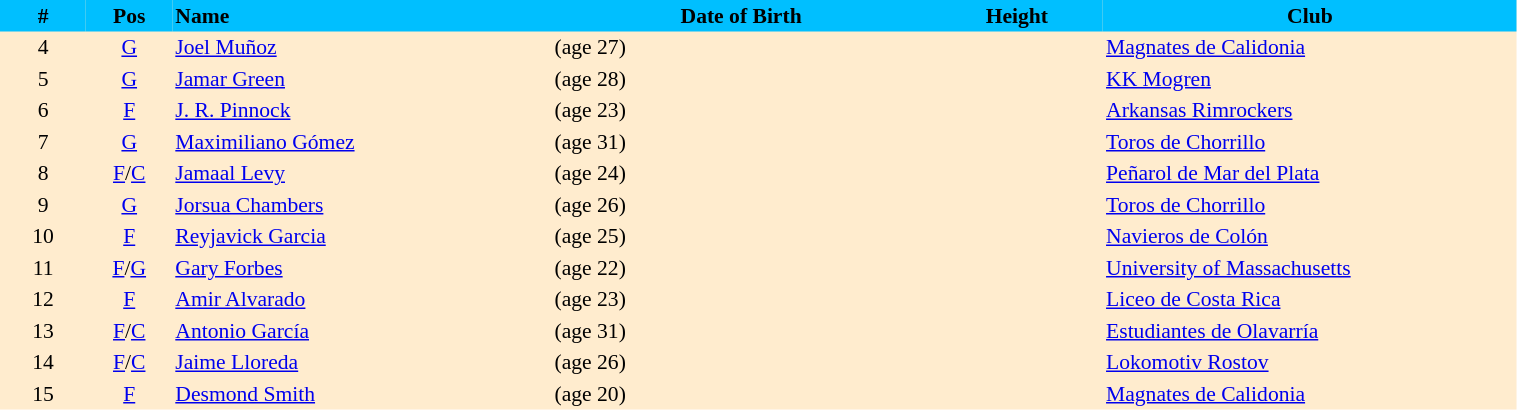<table border=0 cellpadding=2 cellspacing=0  |- bgcolor=#FFECCE style="text-align:center; font-size:90%;" width=80%>
<tr bgcolor=#00BFFF>
<th width=5%>#</th>
<th width=5%>Pos</th>
<th width=22% align=left>Name</th>
<th width=22%>Date of Birth</th>
<th width=10%>Height</th>
<th width=24%>Club</th>
</tr>
<tr>
<td>4</td>
<td><a href='#'>G</a></td>
<td align=left><a href='#'>Joel Muñoz</a></td>
<td align=left> (age 27)</td>
<td></td>
<td align=left> <a href='#'>Magnates de Calidonia</a></td>
</tr>
<tr>
<td>5</td>
<td><a href='#'>G</a></td>
<td align=left><a href='#'>Jamar Green</a></td>
<td align=left> (age 28)</td>
<td></td>
<td align=left> <a href='#'>KK Mogren</a></td>
</tr>
<tr>
<td>6</td>
<td><a href='#'>F</a></td>
<td align=left><a href='#'>J. R. Pinnock</a></td>
<td align=left> (age 23)</td>
<td></td>
<td align=left> <a href='#'>Arkansas Rimrockers</a></td>
</tr>
<tr>
<td>7</td>
<td><a href='#'>G</a></td>
<td align=left><a href='#'>Maximiliano Gómez</a></td>
<td align=left> (age 31)</td>
<td></td>
<td align=left> <a href='#'>Toros de Chorrillo</a></td>
</tr>
<tr>
<td>8</td>
<td><a href='#'>F</a>/<a href='#'>C</a></td>
<td align=left><a href='#'>Jamaal Levy</a></td>
<td align=left> (age 24)</td>
<td></td>
<td align=left> <a href='#'>Peñarol de Mar del Plata</a></td>
</tr>
<tr>
<td>9</td>
<td><a href='#'>G</a></td>
<td align=left><a href='#'>Jorsua Chambers</a></td>
<td align=left> (age 26)</td>
<td></td>
<td align=left> <a href='#'>Toros de Chorrillo</a></td>
</tr>
<tr>
<td>10</td>
<td><a href='#'>F</a></td>
<td align=left><a href='#'>Reyjavick Garcia</a></td>
<td align=left> (age 25)</td>
<td></td>
<td align=left> <a href='#'>Navieros de Colón</a></td>
</tr>
<tr>
<td>11</td>
<td><a href='#'>F</a>/<a href='#'>G</a></td>
<td align=left><a href='#'>Gary Forbes</a></td>
<td align=left> (age 22)</td>
<td></td>
<td align=left> <a href='#'>University of Massachusetts</a></td>
</tr>
<tr>
<td>12</td>
<td><a href='#'>F</a></td>
<td align=left><a href='#'>Amir Alvarado</a></td>
<td align=left> (age 23)</td>
<td></td>
<td align=left> <a href='#'>Liceo de Costa Rica</a></td>
</tr>
<tr>
<td>13</td>
<td><a href='#'>F</a>/<a href='#'>C</a></td>
<td align=left><a href='#'>Antonio García</a></td>
<td align=left> (age 31)</td>
<td></td>
<td align=left> <a href='#'>Estudiantes de Olavarría</a></td>
</tr>
<tr>
<td>14</td>
<td><a href='#'>F</a>/<a href='#'>C</a></td>
<td align=left><a href='#'>Jaime Lloreda</a></td>
<td align=left> (age 26)</td>
<td></td>
<td align=left> <a href='#'>Lokomotiv Rostov</a></td>
</tr>
<tr>
<td>15</td>
<td><a href='#'>F</a></td>
<td align=left><a href='#'>Desmond Smith</a></td>
<td align=left> (age 20)</td>
<td></td>
<td align=left> <a href='#'>Magnates de Calidonia</a></td>
</tr>
</table>
